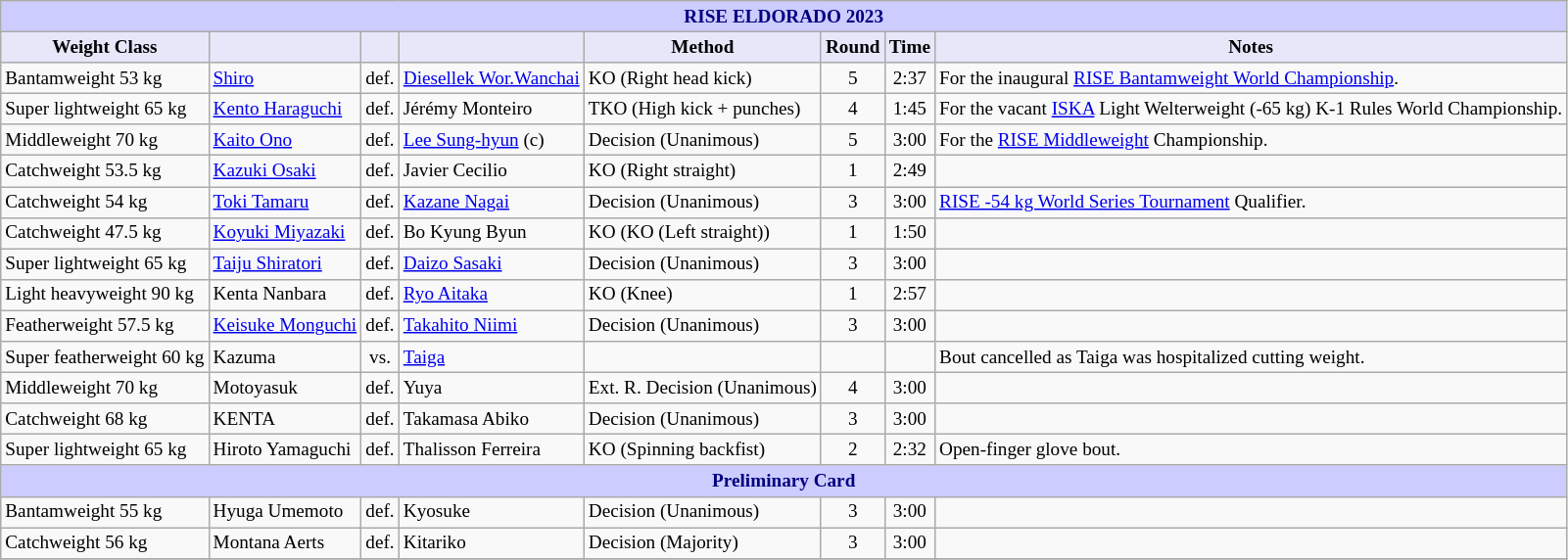<table class="wikitable" style="font-size: 80%;">
<tr>
<th colspan="8" style="background-color: #ccf; color: #000080; text-align: center;"><strong>RISE ELDORADO 2023</strong></th>
</tr>
<tr>
<th colspan="1" style="background-color: #E6E8FA; color: #000000; text-align: center;">Weight Class</th>
<th colspan="1" style="background-color: #E6E8FA; color: #000000; text-align: center;"></th>
<th colspan="1" style="background-color: #E6E8FA; color: #000000; text-align: center;"></th>
<th colspan="1" style="background-color: #E6E8FA; color: #000000; text-align: center;"></th>
<th colspan="1" style="background-color: #E6E8FA; color: #000000; text-align: center;">Method</th>
<th colspan="1" style="background-color: #E6E8FA; color: #000000; text-align: center;">Round</th>
<th colspan="1" style="background-color: #E6E8FA; color: #000000; text-align: center;">Time</th>
<th colspan="1" style="background-color: #E6E8FA; color: #000000; text-align: center;">Notes</th>
</tr>
<tr>
<td>Bantamweight 53 kg</td>
<td> <a href='#'>Shiro</a></td>
<td align="center">def.</td>
<td> <a href='#'>Diesellek Wor.Wanchai</a></td>
<td>KO (Right head kick)</td>
<td align="center">5</td>
<td align="center">2:37</td>
<td>For the inaugural <a href='#'>RISE Bantamweight World Championship</a>.</td>
</tr>
<tr>
<td>Super lightweight 65 kg</td>
<td> <a href='#'>Kento Haraguchi</a></td>
<td align="center">def.</td>
<td> Jérémy Monteiro</td>
<td>TKO (High kick + punches)</td>
<td align="center">4</td>
<td align="center">1:45</td>
<td>For the vacant <a href='#'>ISKA</a> Light Welterweight (-65 kg) K-1 Rules World Championship.</td>
</tr>
<tr>
<td>Middleweight 70 kg</td>
<td> <a href='#'>Kaito Ono</a></td>
<td align="center">def.</td>
<td> <a href='#'>Lee Sung-hyun</a> (c)</td>
<td>Decision (Unanimous)</td>
<td align="center">5</td>
<td align="center">3:00</td>
<td>For the <a href='#'>RISE Middleweight</a> Championship.</td>
</tr>
<tr>
<td>Catchweight 53.5 kg</td>
<td> <a href='#'>Kazuki Osaki</a></td>
<td align="center">def.</td>
<td> Javier Cecilio</td>
<td>KO (Right straight)</td>
<td align="center">1</td>
<td align="center">2:49</td>
<td></td>
</tr>
<tr>
<td>Catchweight 54 kg</td>
<td> <a href='#'>Toki Tamaru</a></td>
<td align="center">def.</td>
<td> <a href='#'>Kazane Nagai</a></td>
<td>Decision (Unanimous)</td>
<td align="center">3</td>
<td align="center">3:00</td>
<td><a href='#'>RISE -54 kg World Series Tournament</a> Qualifier.</td>
</tr>
<tr>
<td>Catchweight 47.5 kg</td>
<td> <a href='#'>Koyuki Miyazaki</a></td>
<td align="center">def.</td>
<td> Bo Kyung Byun</td>
<td>KO (KO (Left straight))</td>
<td align="center">1</td>
<td align="center">1:50</td>
<td></td>
</tr>
<tr>
<td>Super lightweight 65 kg</td>
<td> <a href='#'>Taiju Shiratori</a></td>
<td align="center">def.</td>
<td> <a href='#'>Daizo Sasaki</a></td>
<td>Decision (Unanimous)</td>
<td align="center">3</td>
<td align="center">3:00</td>
<td></td>
</tr>
<tr>
<td>Light heavyweight 90 kg</td>
<td> Kenta Nanbara</td>
<td align="center">def.</td>
<td> <a href='#'>Ryo Aitaka</a></td>
<td>KO (Knee)</td>
<td align="center">1</td>
<td align="center">2:57</td>
<td></td>
</tr>
<tr>
<td>Featherweight 57.5 kg</td>
<td> <a href='#'>Keisuke Monguchi</a></td>
<td align="center">def.</td>
<td> <a href='#'>Takahito Niimi</a></td>
<td>Decision (Unanimous)</td>
<td align="center">3</td>
<td align="center">3:00</td>
<td></td>
</tr>
<tr>
<td>Super featherweight 60 kg</td>
<td> Kazuma</td>
<td align="center">vs.</td>
<td> <a href='#'>Taiga</a></td>
<td></td>
<td align="center"></td>
<td align="center"></td>
<td>Bout cancelled as Taiga was hospitalized cutting weight.</td>
</tr>
<tr>
<td>Middleweight 70 kg</td>
<td> Motoyasuk</td>
<td align="center">def.</td>
<td> Yuya</td>
<td>Ext. R. Decision (Unanimous)</td>
<td align="center">4</td>
<td align="center">3:00</td>
<td></td>
</tr>
<tr>
<td>Catchweight 68 kg</td>
<td> KENTA</td>
<td align="center">def.</td>
<td> Takamasa Abiko</td>
<td>Decision (Unanimous)</td>
<td align="center">3</td>
<td align="center">3:00</td>
<td></td>
</tr>
<tr>
<td>Super lightweight 65 kg</td>
<td> Hiroto Yamaguchi</td>
<td align="center">def.</td>
<td> Thalisson Ferreira</td>
<td>KO (Spinning backfist)</td>
<td align="center">2</td>
<td align="center">2:32</td>
<td>Open-finger glove bout.</td>
</tr>
<tr>
<th colspan="8" style="background-color: #ccf; color: #000080; text-align: center;"><strong>Preliminary Card</strong></th>
</tr>
<tr>
<td>Bantamweight 55 kg</td>
<td> Hyuga Umemoto</td>
<td align="center">def.</td>
<td> Kyosuke</td>
<td>Decision (Unanimous)</td>
<td align="center">3</td>
<td align="center">3:00</td>
<td></td>
</tr>
<tr>
<td>Catchweight 56 kg</td>
<td> Montana Aerts</td>
<td align="center">def.</td>
<td> Kitariko</td>
<td>Decision (Majority)</td>
<td align="center">3</td>
<td align="center">3:00</td>
<td></td>
</tr>
<tr>
</tr>
</table>
